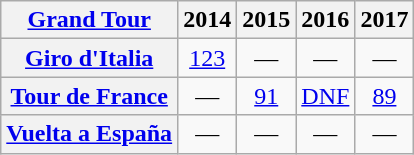<table class="wikitable plainrowheaders">
<tr>
<th scope="col"><a href='#'>Grand Tour</a></th>
<th scope="col">2014</th>
<th scope="col">2015</th>
<th scope="col">2016</th>
<th scope="col">2017</th>
</tr>
<tr style="text-align:center;">
<th scope="row"> <a href='#'>Giro d'Italia</a></th>
<td><a href='#'>123</a></td>
<td>—</td>
<td>—</td>
<td>—</td>
</tr>
<tr style="text-align:center;">
<th scope="row"> <a href='#'>Tour de France</a></th>
<td>—</td>
<td><a href='#'>91</a></td>
<td><a href='#'>DNF</a></td>
<td><a href='#'>89</a></td>
</tr>
<tr style="text-align:center;">
<th scope="row"> <a href='#'>Vuelta a España</a></th>
<td>—</td>
<td>—</td>
<td>—</td>
<td>—</td>
</tr>
</table>
